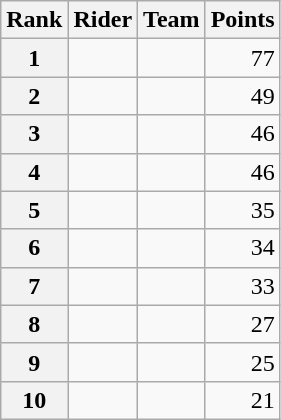<table class="wikitable" margin-bottom:0;">
<tr>
<th scope="col">Rank</th>
<th scope="col">Rider</th>
<th scope="col">Team</th>
<th scope="col">Points</th>
</tr>
<tr>
<th scope="row">1</th>
<td> </td>
<td></td>
<td align="right">77</td>
</tr>
<tr>
<th scope="row">2</th>
<td></td>
<td></td>
<td align="right">49</td>
</tr>
<tr>
<th scope="row">3</th>
<td></td>
<td></td>
<td align="right">46</td>
</tr>
<tr>
<th scope="row">4</th>
<td></td>
<td></td>
<td align="right">46</td>
</tr>
<tr>
<th scope="row">5</th>
<td></td>
<td></td>
<td align="right">35</td>
</tr>
<tr>
<th scope="row">6</th>
<td></td>
<td></td>
<td align="right">34</td>
</tr>
<tr>
<th scope="row">7</th>
<td></td>
<td></td>
<td align="right">33</td>
</tr>
<tr>
<th scope="row">8</th>
<td></td>
<td></td>
<td align="right">27</td>
</tr>
<tr>
<th scope="row">9</th>
<td></td>
<td></td>
<td align="right">25</td>
</tr>
<tr>
<th scope="row">10</th>
<td></td>
<td></td>
<td align="right">21</td>
</tr>
</table>
